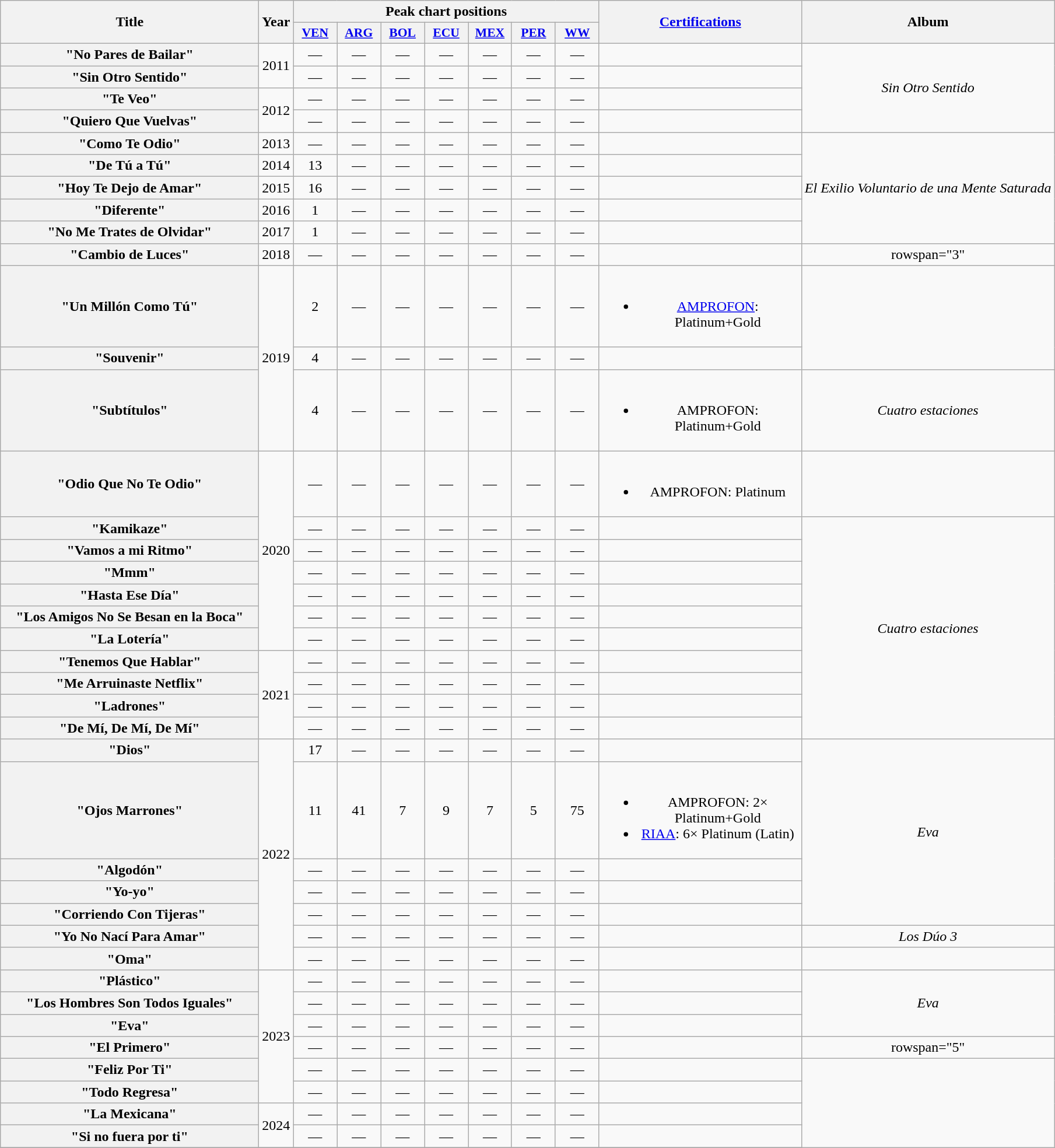<table class="wikitable plainrowheaders" style="text-align:center;">
<tr>
<th scope="col" rowspan="2" style="width:18em;">Title</th>
<th scope="col" rowspan="2">Year</th>
<th scope="col" colspan="7">Peak chart positions</th>
<th scope="col" rowspan="2" style="width:14em;"><a href='#'>Certifications</a></th>
<th scope="col" rowspan="2">Album</th>
</tr>
<tr>
<th scope="col" style="width:3em;font-size:90%;"><a href='#'>VEN</a><br></th>
<th scope="col" style="width:3em;font-size:90%;"><a href='#'>ARG</a><br></th>
<th scope="col" style="width:3em;font-size:90%;"><a href='#'>BOL</a><br></th>
<th scope="col" style="width:3em;font-size:90%;"><a href='#'>ECU</a><br></th>
<th scope="col" style="width:3em;font-size:90%;"><a href='#'>MEX</a><br></th>
<th scope="col" style="width:3em;font-size:90%;"><a href='#'>PER</a><br></th>
<th scope="col" style="width:3em;font-size:90%;"><a href='#'>WW</a><br></th>
</tr>
<tr>
<th scope="row">"No Pares de Bailar"</th>
<td rowspan="2">2011</td>
<td>—</td>
<td>—</td>
<td>—</td>
<td>—</td>
<td>—</td>
<td>—</td>
<td>—</td>
<td></td>
<td rowspan="4"><em>Sin Otro Sentido</em></td>
</tr>
<tr>
<th scope="row">"Sin Otro Sentido"</th>
<td>—</td>
<td>—</td>
<td>—</td>
<td>—</td>
<td>—</td>
<td>—</td>
<td>—</td>
<td></td>
</tr>
<tr>
<th scope="row">"Te Veo"</th>
<td rowspan="2">2012</td>
<td>—</td>
<td>—</td>
<td>—</td>
<td>—</td>
<td>—</td>
<td>—</td>
<td>—</td>
<td></td>
</tr>
<tr>
<th scope="row">"Quiero Que Vuelvas"<br></th>
<td>—</td>
<td>—</td>
<td>—</td>
<td>—</td>
<td>—</td>
<td>—</td>
<td>—</td>
<td></td>
</tr>
<tr>
<th scope="row">"Como Te Odio"</th>
<td>2013</td>
<td>—</td>
<td>—</td>
<td>—</td>
<td>—</td>
<td>—</td>
<td>—</td>
<td>—</td>
<td></td>
<td rowspan="5"><em>El Exilio Voluntario de una Mente Saturada</em></td>
</tr>
<tr>
<th scope="row">"De Tú a Tú"</th>
<td>2014</td>
<td>13</td>
<td>—</td>
<td>—</td>
<td>—</td>
<td>—</td>
<td>—</td>
<td>—</td>
<td></td>
</tr>
<tr>
<th scope="row">"Hoy Te Dejo de Amar"</th>
<td>2015</td>
<td>16</td>
<td>—</td>
<td>—</td>
<td>—</td>
<td>—</td>
<td>—</td>
<td>—</td>
<td></td>
</tr>
<tr>
<th scope="row">"Diferente"</th>
<td>2016</td>
<td>1</td>
<td>—</td>
<td>—</td>
<td>—</td>
<td>—</td>
<td>—</td>
<td>—</td>
<td></td>
</tr>
<tr>
<th scope="row">"No Me Trates de Olvidar"</th>
<td>2017</td>
<td>1</td>
<td>—</td>
<td>—</td>
<td>—</td>
<td>—</td>
<td>—</td>
<td>—</td>
<td></td>
</tr>
<tr>
<th scope="row">"Cambio de Luces"<br></th>
<td>2018</td>
<td>—</td>
<td>—</td>
<td>—</td>
<td>—</td>
<td>—</td>
<td>—</td>
<td>—</td>
<td></td>
<td>rowspan="3" </td>
</tr>
<tr>
<th scope="row">"Un Millón Como Tú"<br></th>
<td rowspan="3">2019</td>
<td>2</td>
<td>—</td>
<td>—</td>
<td>—</td>
<td>—</td>
<td>—</td>
<td>—</td>
<td><br><ul><li><a href='#'>AMPROFON</a>: Platinum+Gold</li></ul></td>
</tr>
<tr>
<th scope="row">"Souvenir"</th>
<td>4</td>
<td>—</td>
<td>—</td>
<td>—</td>
<td>—</td>
<td>—</td>
<td>—</td>
<td></td>
</tr>
<tr>
<th scope="row">"Subtítulos"<br></th>
<td>4</td>
<td>—</td>
<td>—</td>
<td>—</td>
<td>—</td>
<td>—</td>
<td>—</td>
<td><br><ul><li>AMPROFON: Platinum+Gold</li></ul></td>
<td><em>Cuatro estaciones</em></td>
</tr>
<tr>
<th scope="row">"Odio Que No Te Odio"<br></th>
<td rowspan="7">2020</td>
<td>—</td>
<td>—</td>
<td>—</td>
<td>—</td>
<td>—</td>
<td>—</td>
<td>—</td>
<td><br><ul><li>AMPROFON: Platinum</li></ul></td>
<td></td>
</tr>
<tr>
<th scope="row">"Kamikaze"</th>
<td>—</td>
<td>—</td>
<td>—</td>
<td>—</td>
<td>—</td>
<td>—</td>
<td>—</td>
<td></td>
<td rowspan="10"><em>Cuatro estaciones</em></td>
</tr>
<tr>
<th scope="row">"Vamos a mi Ritmo"<br></th>
<td>—</td>
<td>—</td>
<td>—</td>
<td>—</td>
<td>—</td>
<td>—</td>
<td>—</td>
<td></td>
</tr>
<tr>
<th scope="row">"Mmm"</th>
<td>—</td>
<td>—</td>
<td>—</td>
<td>—</td>
<td>—</td>
<td>—</td>
<td>—</td>
<td></td>
</tr>
<tr>
<th scope="row">"Hasta Ese Día"</th>
<td>—</td>
<td>—</td>
<td>—</td>
<td>—</td>
<td>—</td>
<td>—</td>
<td>—</td>
<td></td>
</tr>
<tr>
<th scope="row">"Los Amigos No Se Besan en la Boca"<br></th>
<td>—</td>
<td>—</td>
<td>—</td>
<td>—</td>
<td>—</td>
<td>—</td>
<td>—</td>
<td></td>
</tr>
<tr>
<th scope="row">"La Lotería"</th>
<td>—</td>
<td>—</td>
<td>—</td>
<td>—</td>
<td>—</td>
<td>—</td>
<td>—</td>
<td></td>
</tr>
<tr>
<th scope="row">"Tenemos Que Hablar"</th>
<td rowspan="4">2021</td>
<td>—</td>
<td>—</td>
<td>—</td>
<td>—</td>
<td>—</td>
<td>—</td>
<td>—</td>
<td></td>
</tr>
<tr>
<th scope="row">"Me Arruinaste Netflix"<br></th>
<td>—</td>
<td>—</td>
<td>—</td>
<td>—</td>
<td>—</td>
<td>—</td>
<td>—</td>
<td></td>
</tr>
<tr>
<th scope="row">"Ladrones"<br></th>
<td>—</td>
<td>—</td>
<td>—</td>
<td>—</td>
<td>—</td>
<td>—</td>
<td>—</td>
<td></td>
</tr>
<tr>
<th scope="row">"De Mí, De Mí, De Mí"<br></th>
<td>—</td>
<td>—</td>
<td>—</td>
<td>—</td>
<td>—</td>
<td>—</td>
<td>—</td>
<td></td>
</tr>
<tr>
<th scope="row">"Dios"</th>
<td rowspan="7">2022</td>
<td>17</td>
<td>—</td>
<td>—</td>
<td>—</td>
<td>—</td>
<td>—</td>
<td>—</td>
<td></td>
<td rowspan="5"><em>Eva</em></td>
</tr>
<tr>
<th scope="row">"Ojos Marrones"<br></th>
<td>11</td>
<td>41</td>
<td>7</td>
<td>9</td>
<td>7</td>
<td>5</td>
<td>75</td>
<td><br><ul><li>AMPROFON: 2× Platinum+Gold</li><li><a href='#'>RIAA</a>: 6× Platinum (Latin)</li></ul></td>
</tr>
<tr>
<th scope="row">"Algodón"</th>
<td>—</td>
<td>—</td>
<td>—</td>
<td>—</td>
<td>—</td>
<td>—</td>
<td>—</td>
<td></td>
</tr>
<tr>
<th scope="row">"Yo-yo"</th>
<td>—</td>
<td>—</td>
<td>—</td>
<td>—</td>
<td>—</td>
<td>—</td>
<td>—</td>
<td></td>
</tr>
<tr>
<th scope="row">"Corriendo Con Tijeras"</th>
<td>—</td>
<td>—</td>
<td>—</td>
<td>—</td>
<td>—</td>
<td>—</td>
<td>—</td>
<td></td>
</tr>
<tr>
<th scope="row">"Yo No Nací Para Amar" <br></th>
<td>—</td>
<td>—</td>
<td>—</td>
<td>—</td>
<td>—</td>
<td>—</td>
<td>—</td>
<td></td>
<td><em>Los Dúo 3</em></td>
</tr>
<tr>
<th scope="row">"Oma"</th>
<td>—</td>
<td>—</td>
<td>—</td>
<td>—</td>
<td>—</td>
<td>—</td>
<td>—</td>
<td></td>
<td></td>
</tr>
<tr>
<th scope="row">"Plástico"</th>
<td rowspan="6">2023</td>
<td>—</td>
<td>—</td>
<td>—</td>
<td>—</td>
<td>—</td>
<td>—</td>
<td>—</td>
<td></td>
<td rowspan="3"><em>Eva</em></td>
</tr>
<tr>
<th scope="row">"Los Hombres Son Todos Iguales"</th>
<td>—</td>
<td>—</td>
<td>—</td>
<td>—</td>
<td>—</td>
<td>—</td>
<td>—</td>
<td></td>
</tr>
<tr>
<th scope="row">"Eva"</th>
<td>—</td>
<td>—</td>
<td>—</td>
<td>—</td>
<td>—</td>
<td>—</td>
<td>—</td>
<td></td>
</tr>
<tr>
<th scope="row">"El Primero"</th>
<td>—</td>
<td>—</td>
<td>—</td>
<td>—</td>
<td>—</td>
<td>—</td>
<td>—</td>
<td></td>
<td>rowspan="5" </td>
</tr>
<tr>
<th scope="row">"Feliz Por Ti"</th>
<td>—</td>
<td>—</td>
<td>—</td>
<td>—</td>
<td>—</td>
<td>—</td>
<td>—</td>
<td></td>
</tr>
<tr>
<th scope="row">"Todo Regresa"</th>
<td>—</td>
<td>—</td>
<td>—</td>
<td>—</td>
<td>—</td>
<td>—</td>
<td>—</td>
<td></td>
</tr>
<tr>
<th scope="row">"La Mexicana" <br></th>
<td rowspan="2">2024</td>
<td>—</td>
<td>—</td>
<td>—</td>
<td>—</td>
<td>—</td>
<td>—</td>
<td>—</td>
<td></td>
</tr>
<tr>
<th scope="row">"Si no fuera por ti" <br></th>
<td>—</td>
<td>—</td>
<td>—</td>
<td>—</td>
<td>—</td>
<td>—</td>
<td>—</td>
<td></td>
</tr>
<tr>
</tr>
</table>
